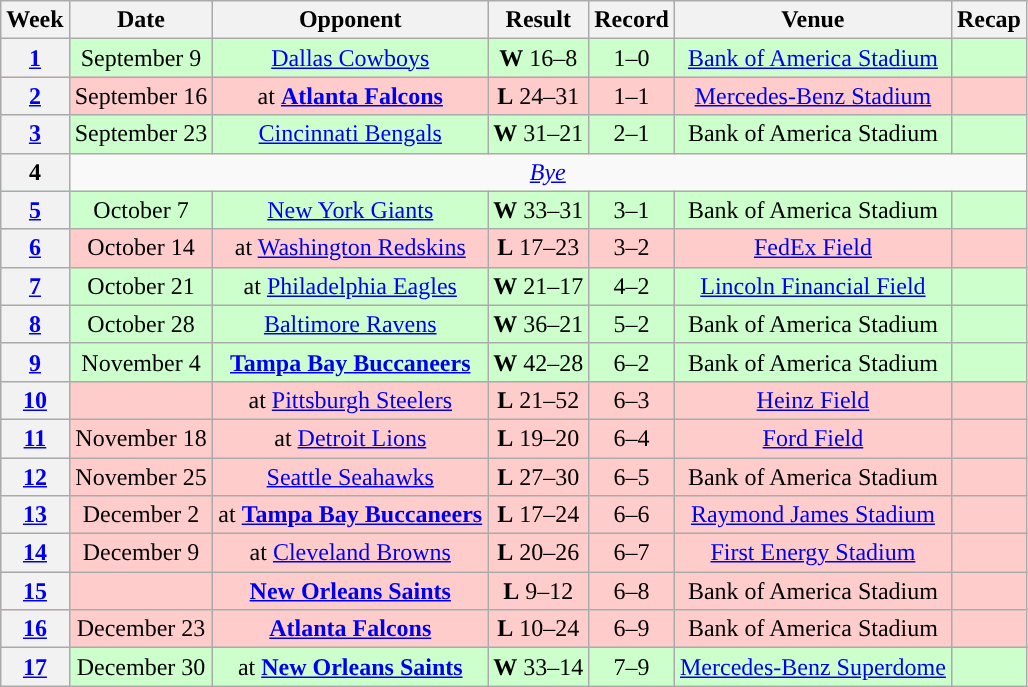<table class="wikitable" style="text-align:center">
<tr>
<th>Week</th>
<th>Date</th>
<th>Opponent</th>
<th>Result</th>
<th>Record</th>
<th>Venue</th>
<th>Recap</th>
</tr>
<tr style="background:#cfc">
<th><a href='#'>1</a></th>
<td>September 9</td>
<td><a href='#'>Dallas Cowboys</a></td>
<td><strong>W</strong> 16–8</td>
<td>1–0</td>
<td><a href='#'>Bank of America Stadium</a></td>
<td></td>
</tr>
<tr style="background:#fcc">
<th><a href='#'>2</a></th>
<td>September 16</td>
<td>at <strong><a href='#'>Atlanta Falcons</a></strong></td>
<td><strong>L</strong> 24–31</td>
<td>1–1</td>
<td><a href='#'>Mercedes-Benz Stadium</a></td>
<td></td>
</tr>
<tr style="background:#cfc">
<th><a href='#'>3</a></th>
<td>September 23</td>
<td><a href='#'>Cincinnati Bengals</a></td>
<td><strong>W</strong> 31–21</td>
<td>2–1</td>
<td>Bank of America Stadium</td>
<td></td>
</tr>
<tr>
<th>4</th>
<td colspan="6"><em><a href='#'>Bye</a></em></td>
</tr>
<tr style="background:#cfc">
<th><a href='#'>5</a></th>
<td>October 7</td>
<td><a href='#'>New York Giants</a></td>
<td><strong>W</strong> 33–31</td>
<td>3–1</td>
<td>Bank of America Stadium</td>
<td></td>
</tr>
<tr style="background:#fcc">
<th><a href='#'>6</a></th>
<td>October 14</td>
<td>at <a href='#'>Washington Redskins</a></td>
<td><strong>L</strong> 17–23</td>
<td>3–2</td>
<td><a href='#'>FedEx Field</a></td>
<td></td>
</tr>
<tr style="background:#cfc">
<th><a href='#'>7</a></th>
<td>October 21</td>
<td>at <a href='#'>Philadelphia Eagles</a></td>
<td><strong>W</strong> 21–17</td>
<td>4–2</td>
<td><a href='#'>Lincoln Financial Field</a></td>
<td></td>
</tr>
<tr style="background:#cfc">
<th><a href='#'>8</a></th>
<td>October 28</td>
<td><a href='#'>Baltimore Ravens</a></td>
<td><strong>W</strong> 36–21</td>
<td>5–2</td>
<td>Bank of America Stadium</td>
<td></td>
</tr>
<tr style="background:#cfc">
<th><a href='#'>9</a></th>
<td>November 4</td>
<td><strong><a href='#'>Tampa Bay Buccaneers</a></strong></td>
<td><strong>W</strong> 42–28</td>
<td>6–2</td>
<td>Bank of America Stadium</td>
<td></td>
</tr>
<tr style="background:#fcc">
<th><a href='#'>10</a></th>
<td></td>
<td>at <a href='#'>Pittsburgh Steelers</a></td>
<td><strong>L</strong> 21–52</td>
<td>6–3</td>
<td><a href='#'>Heinz Field</a></td>
<td></td>
</tr>
<tr style="background:#fcc">
<th><a href='#'>11</a></th>
<td>November 18</td>
<td>at <a href='#'>Detroit Lions</a></td>
<td><strong>L</strong> 19–20</td>
<td>6–4</td>
<td><a href='#'>Ford Field</a></td>
<td></td>
</tr>
<tr style="background:#fcc">
<th><a href='#'>12</a></th>
<td>November 25</td>
<td><a href='#'>Seattle Seahawks</a></td>
<td><strong>L</strong> 27–30</td>
<td>6–5</td>
<td>Bank of America Stadium</td>
<td></td>
</tr>
<tr style="background:#fcc">
<th><a href='#'>13</a></th>
<td>December 2</td>
<td>at <strong><a href='#'>Tampa Bay Buccaneers</a></strong></td>
<td><strong>L</strong> 17–24</td>
<td>6–6</td>
<td><a href='#'>Raymond James Stadium</a></td>
<td></td>
</tr>
<tr style="background:#fcc">
<th><a href='#'>14</a></th>
<td>December 9</td>
<td>at <a href='#'>Cleveland Browns</a></td>
<td><strong>L</strong> 20–26</td>
<td>6–7</td>
<td><a href='#'>First Energy Stadium</a></td>
<td></td>
</tr>
<tr style="background:#fcc">
<th><a href='#'>15</a></th>
<td></td>
<td><strong><a href='#'>New Orleans Saints</a></strong></td>
<td><strong>L</strong> 9–12</td>
<td>6–8</td>
<td>Bank of America Stadium</td>
<td></td>
</tr>
<tr style="background:#fcc">
<th><a href='#'>16</a></th>
<td>December 23</td>
<td><strong><a href='#'>Atlanta Falcons</a></strong></td>
<td><strong>L</strong> 10–24</td>
<td>6–9</td>
<td>Bank of America Stadium</td>
<td></td>
</tr>
<tr style="background:#cfc">
<th><a href='#'>17</a></th>
<td>December 30</td>
<td>at <strong><a href='#'>New Orleans Saints</a></strong></td>
<td><strong>W</strong> 33–14</td>
<td>7–9</td>
<td><a href='#'>Mercedes-Benz Superdome</a></td>
<td></td>
</tr>
</table>
